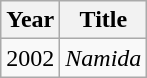<table class="wikitable">
<tr>
<th>Year</th>
<th>Title</th>
</tr>
<tr>
<td>2002</td>
<td><em>Namida</em></td>
</tr>
</table>
